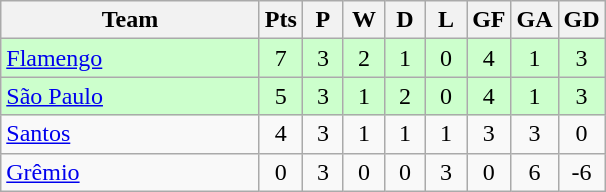<table class="wikitable" style="text-align: center;">
<tr>
<th width="165">Team</th>
<th width="20">Pts</th>
<th width="20">P</th>
<th width="20">W</th>
<th width="20">D</th>
<th width="20">L</th>
<th width="20">GF</th>
<th width="20">GA</th>
<th width="20">GD</th>
</tr>
<tr bgcolor=ccffcc>
<td style="text-align:left;"> <a href='#'>Flamengo</a></td>
<td>7</td>
<td>3</td>
<td>2</td>
<td>1</td>
<td>0</td>
<td>4</td>
<td>1</td>
<td>3</td>
</tr>
<tr bgcolor=ccffcc>
<td style="text-align:left;"> <a href='#'>São Paulo</a></td>
<td>5</td>
<td>3</td>
<td>1</td>
<td>2</td>
<td>0</td>
<td>4</td>
<td>1</td>
<td>3</td>
</tr>
<tr>
<td style="text-align:left;"> <a href='#'>Santos</a></td>
<td>4</td>
<td>3</td>
<td>1</td>
<td>1</td>
<td>1</td>
<td>3</td>
<td>3</td>
<td>0</td>
</tr>
<tr>
<td style="text-align:left;"> <a href='#'>Grêmio</a></td>
<td>0</td>
<td>3</td>
<td>0</td>
<td>0</td>
<td>3</td>
<td>0</td>
<td>6</td>
<td>-6</td>
</tr>
</table>
